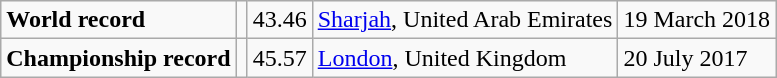<table class="wikitable">
<tr>
<td><strong>World record</strong></td>
<td></td>
<td>43.46</td>
<td><a href='#'>Sharjah</a>, United Arab Emirates</td>
<td>19 March 2018</td>
</tr>
<tr>
<td><strong>Championship record</strong></td>
<td></td>
<td>45.57</td>
<td><a href='#'>London</a>, United Kingdom</td>
<td>20 July 2017</td>
</tr>
</table>
